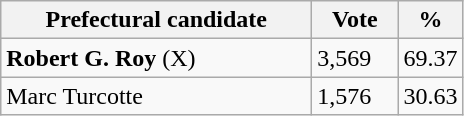<table class="wikitable">
<tr>
<th bgcolor="#DDDDFF" width="200px">Prefectural candidate</th>
<th bgcolor="#DDDDFF" width="50px">Vote</th>
<th bgcolor="#DDDDFF" width="30px">%</th>
</tr>
<tr>
<td><strong>Robert G. Roy</strong> (X)</td>
<td>3,569</td>
<td>69.37</td>
</tr>
<tr>
<td>Marc Turcotte</td>
<td>1,576</td>
<td>30.63</td>
</tr>
</table>
